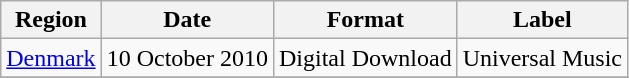<table class=wikitable>
<tr>
<th>Region</th>
<th>Date</th>
<th>Format</th>
<th>Label</th>
</tr>
<tr>
<td><a href='#'>Denmark</a></td>
<td>10 October 2010</td>
<td>Digital Download</td>
<td>Universal Music</td>
</tr>
<tr>
</tr>
</table>
